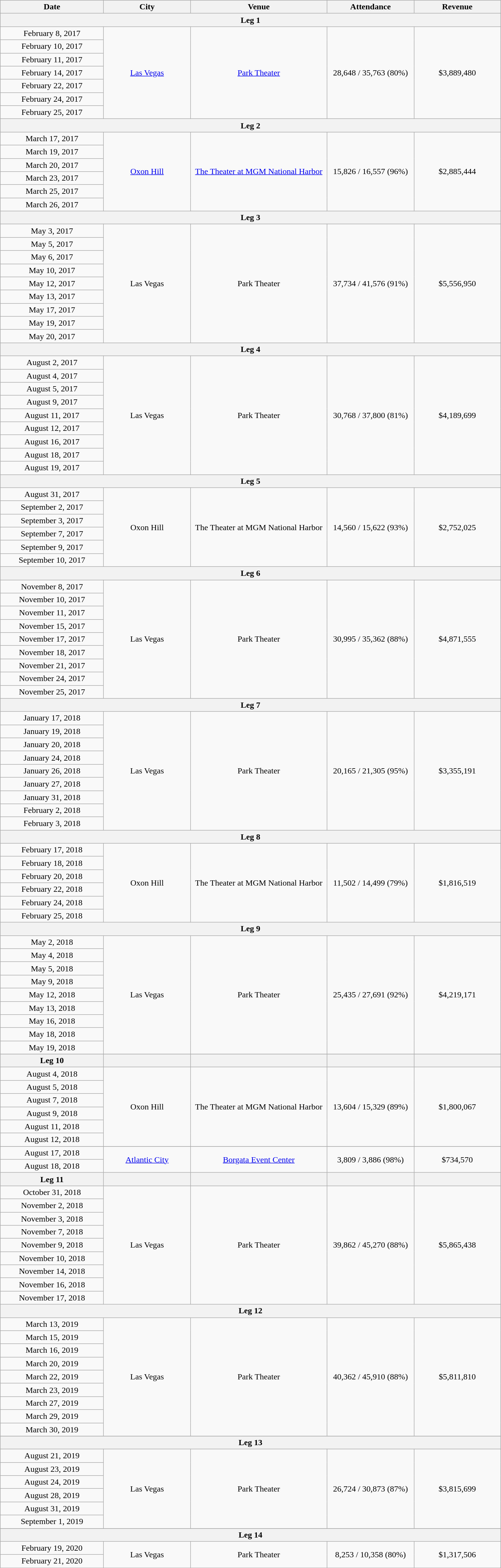<table class="wikitable plainrowheaders" style="text-align:center;">
<tr>
<th scope="col" style="width:12em;">Date</th>
<th scope="col" style="width:10em;">City</th>
<th scope="col" style="width:16em;">Venue</th>
<th scope="col" style="width:10em;">Attendance</th>
<th scope="col" style="width:10em;">Revenue</th>
</tr>
<tr>
<th colspan="5">Leg 1</th>
</tr>
<tr>
<td>February 8, 2017</td>
<td rowspan="7"><a href='#'>Las Vegas</a></td>
<td rowspan="7"><a href='#'>Park Theater</a></td>
<td rowspan="7">28,648 / 35,763 (80%)</td>
<td rowspan="7">$3,889,480</td>
</tr>
<tr>
<td>February 10, 2017</td>
</tr>
<tr>
<td>February 11, 2017</td>
</tr>
<tr>
<td>February 14, 2017</td>
</tr>
<tr>
<td>February 22, 2017</td>
</tr>
<tr>
<td>February 24, 2017</td>
</tr>
<tr>
<td>February 25, 2017</td>
</tr>
<tr>
<th colspan="5">Leg 2</th>
</tr>
<tr>
<td>March 17, 2017</td>
<td rowspan="6"><a href='#'>Oxon Hill</a></td>
<td rowspan="6"><a href='#'>The Theater at MGM National Harbor</a></td>
<td rowspan="6">15,826 / 16,557 (96%)</td>
<td rowspan="6">$2,885,444</td>
</tr>
<tr>
<td>March 19, 2017</td>
</tr>
<tr>
<td>March 20, 2017</td>
</tr>
<tr>
<td>March 23, 2017</td>
</tr>
<tr>
<td>March 25, 2017</td>
</tr>
<tr>
<td>March 26, 2017</td>
</tr>
<tr>
<th colspan="5">Leg 3</th>
</tr>
<tr>
<td>May 3, 2017</td>
<td rowspan="9">Las Vegas</td>
<td rowspan="9">Park Theater</td>
<td rowspan="9">37,734 / 41,576 (91%)</td>
<td rowspan="9">$5,556,950</td>
</tr>
<tr>
<td>May 5, 2017</td>
</tr>
<tr>
<td>May 6, 2017</td>
</tr>
<tr>
<td>May 10, 2017</td>
</tr>
<tr>
<td>May 12, 2017</td>
</tr>
<tr>
<td>May 13, 2017</td>
</tr>
<tr>
<td>May 17, 2017</td>
</tr>
<tr>
<td>May 19, 2017</td>
</tr>
<tr>
<td>May 20, 2017</td>
</tr>
<tr>
<th colspan="5">Leg 4</th>
</tr>
<tr>
<td>August 2, 2017</td>
<td rowspan="9">Las Vegas</td>
<td rowspan="9">Park Theater</td>
<td rowspan="9">30,768 / 37,800 (81%)</td>
<td rowspan="9">$4,189,699</td>
</tr>
<tr>
<td>August 4, 2017</td>
</tr>
<tr>
<td>August 5, 2017</td>
</tr>
<tr>
<td>August 9, 2017</td>
</tr>
<tr>
<td>August 11, 2017</td>
</tr>
<tr>
<td>August 12, 2017</td>
</tr>
<tr>
<td>August 16, 2017</td>
</tr>
<tr>
<td>August 18, 2017</td>
</tr>
<tr>
<td>August 19, 2017</td>
</tr>
<tr>
<th colspan="5">Leg 5</th>
</tr>
<tr>
<td>August 31, 2017</td>
<td rowspan="6">Oxon Hill</td>
<td rowspan="6">The Theater at MGM National Harbor</td>
<td rowspan="6">14,560 / 15,622 (93%)</td>
<td rowspan="6">$2,752,025</td>
</tr>
<tr>
<td>September 2, 2017</td>
</tr>
<tr>
<td>September 3, 2017</td>
</tr>
<tr>
<td>September 7, 2017</td>
</tr>
<tr>
<td>September 9, 2017</td>
</tr>
<tr>
<td>September 10, 2017</td>
</tr>
<tr>
<th colspan="5"><strong>Leg 6</strong></th>
</tr>
<tr>
<td>November 8, 2017</td>
<td rowspan="9">Las Vegas</td>
<td rowspan="9">Park Theater</td>
<td rowspan="9">30,995 / 35,362 (88%)</td>
<td rowspan="9">$4,871,555</td>
</tr>
<tr>
<td>November 10, 2017</td>
</tr>
<tr>
<td>November 11, 2017</td>
</tr>
<tr>
<td>November 15, 2017</td>
</tr>
<tr>
<td>November 17, 2017</td>
</tr>
<tr>
<td>November 18, 2017</td>
</tr>
<tr>
<td>November 21, 2017</td>
</tr>
<tr>
<td>November 24, 2017</td>
</tr>
<tr>
<td>November 25, 2017</td>
</tr>
<tr>
<th colspan="5"><strong>Leg 7</strong></th>
</tr>
<tr>
<td>January 17, 2018</td>
<td rowspan="9">Las Vegas</td>
<td rowspan="9">Park Theater</td>
<td rowspan="9">20,165 / 21,305 (95%)</td>
<td rowspan="9">$3,355,191</td>
</tr>
<tr>
<td>January 19, 2018</td>
</tr>
<tr>
<td>January 20, 2018</td>
</tr>
<tr>
<td>January 24, 2018</td>
</tr>
<tr>
<td>January 26, 2018</td>
</tr>
<tr>
<td>January 27, 2018</td>
</tr>
<tr>
<td>January 31, 2018</td>
</tr>
<tr>
<td>February 2, 2018</td>
</tr>
<tr>
<td>February 3, 2018</td>
</tr>
<tr>
<th colspan="5"><strong>Leg 8</strong></th>
</tr>
<tr>
<td>February 17, 2018</td>
<td rowspan="6">Oxon Hill</td>
<td rowspan="6">The Theater at MGM National Harbor</td>
<td rowspan="6">11,502 / 14,499 (79%)</td>
<td rowspan="6">$1,816,519</td>
</tr>
<tr>
<td>February 18, 2018</td>
</tr>
<tr>
<td>February 20, 2018</td>
</tr>
<tr>
<td>February 22, 2018</td>
</tr>
<tr>
<td>February 24, 2018</td>
</tr>
<tr>
<td>February 25, 2018</td>
</tr>
<tr>
<th colspan="5"><strong>Leg 9</strong></th>
</tr>
<tr>
<td>May 2, 2018</td>
<td rowspan="9">Las Vegas</td>
<td rowspan="9">Park Theater</td>
<td rowspan="9">25,435 / 27,691 (92%)</td>
<td rowspan="9">$4,219,171</td>
</tr>
<tr>
<td>May 4, 2018</td>
</tr>
<tr>
<td>May 5, 2018</td>
</tr>
<tr>
<td>May 9, 2018</td>
</tr>
<tr>
<td>May 12, 2018</td>
</tr>
<tr>
<td>May 13, 2018</td>
</tr>
<tr>
<td>May 16, 2018</td>
</tr>
<tr>
<td>May 18, 2018</td>
</tr>
<tr>
<td>May 19, 2018</td>
</tr>
<tr>
</tr>
<tr>
<th>Leg 10</th>
<th></th>
<th></th>
<th></th>
<th></th>
</tr>
<tr>
<td>August 4, 2018</td>
<td rowspan="6">Oxon Hill</td>
<td rowspan="6">The Theater at MGM National Harbor</td>
<td rowspan="6">13,604 / 15,329 (89%)</td>
<td rowspan="6">$1,800,067</td>
</tr>
<tr>
<td>August 5, 2018</td>
</tr>
<tr>
<td>August 7, 2018</td>
</tr>
<tr>
<td>August 9, 2018</td>
</tr>
<tr>
<td>August 11, 2018</td>
</tr>
<tr>
<td>August 12, 2018</td>
</tr>
<tr>
</tr>
<tr>
<td>August 17, 2018</td>
<td rowspan="2"><a href='#'>Atlantic City</a></td>
<td rowspan="2"><a href='#'>Borgata Event Center</a></td>
<td rowspan="2">3,809 / 3,886 (98%)</td>
<td rowspan="2">$734,570</td>
</tr>
<tr>
<td>August 18, 2018</td>
</tr>
<tr>
<th>Leg 11</th>
<th></th>
<th></th>
<th></th>
<th></th>
</tr>
<tr>
<td>October 31, 2018</td>
<td rowspan="9">Las Vegas</td>
<td rowspan="9">Park Theater</td>
<td rowspan="9">39,862 / 45,270 (88%)</td>
<td rowspan="9">$5,865,438</td>
</tr>
<tr>
<td>November 2, 2018</td>
</tr>
<tr>
<td>November 3, 2018</td>
</tr>
<tr>
<td>November 7, 2018</td>
</tr>
<tr>
<td>November 9, 2018</td>
</tr>
<tr>
<td>November 10, 2018</td>
</tr>
<tr>
<td>November 14, 2018</td>
</tr>
<tr>
<td>November 16, 2018</td>
</tr>
<tr>
<td>November 17, 2018</td>
</tr>
<tr>
<th colspan="5">Leg 12</th>
</tr>
<tr>
<td>March 13, 2019</td>
<td rowspan="9">Las Vegas</td>
<td rowspan="9">Park Theater</td>
<td rowspan="9">40,362 / 45,910 (88%)</td>
<td rowspan="9">$5,811,810</td>
</tr>
<tr>
<td>March 15, 2019</td>
</tr>
<tr>
<td>March 16, 2019</td>
</tr>
<tr>
<td>March 20, 2019</td>
</tr>
<tr>
<td>March 22, 2019</td>
</tr>
<tr>
<td>March 23, 2019</td>
</tr>
<tr>
<td>March 27, 2019</td>
</tr>
<tr>
<td>March 29, 2019</td>
</tr>
<tr>
<td>March 30, 2019</td>
</tr>
<tr>
</tr>
<tr>
<th colspan="5">Leg 13</th>
</tr>
<tr>
<td>August 21, 2019</td>
<td rowspan="6">Las Vegas</td>
<td rowspan="6">Park Theater</td>
<td rowspan="6">26,724 / 30,873 (87%)</td>
<td rowspan="6">$3,815,699</td>
</tr>
<tr>
<td>August 23, 2019</td>
</tr>
<tr>
<td>August 24, 2019</td>
</tr>
<tr>
<td>August 28, 2019</td>
</tr>
<tr>
<td>August 31, 2019</td>
</tr>
<tr>
<td>September 1, 2019</td>
</tr>
<tr>
</tr>
<tr>
<th colspan="5">Leg 14</th>
</tr>
<tr>
<td>February 19, 2020</td>
<td rowspan="2">Las Vegas</td>
<td rowspan="2">Park Theater</td>
<td rowspan="2">8,253 / 10,358 (80%)</td>
<td rowspan="2">$1,317,506</td>
</tr>
<tr>
<td>February 21, 2020</td>
</tr>
<tr>
</tr>
</table>
